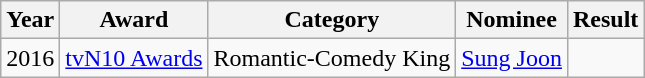<table class="wikitable sortable" style="text-align:center">
<tr>
<th>Year</th>
<th>Award</th>
<th>Category</th>
<th>Nominee</th>
<th>Result</th>
</tr>
<tr>
<td>2016</td>
<td><a href='#'>tvN10 Awards</a></td>
<td>Romantic-Comedy King</td>
<td><a href='#'>Sung Joon</a></td>
<td></td>
</tr>
</table>
